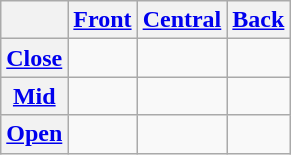<table class="wikitable" style="text-align:center">
<tr>
<th></th>
<th><a href='#'>Front</a></th>
<th><a href='#'>Central</a></th>
<th><a href='#'>Back</a></th>
</tr>
<tr>
<th><a href='#'>Close</a></th>
<td></td>
<td></td>
<td></td>
</tr>
<tr>
<th><a href='#'>Mid</a></th>
<td> </td>
<td> </td>
<td></td>
</tr>
<tr>
<th><a href='#'>Open</a></th>
<td></td>
<td></td>
<td></td>
</tr>
</table>
